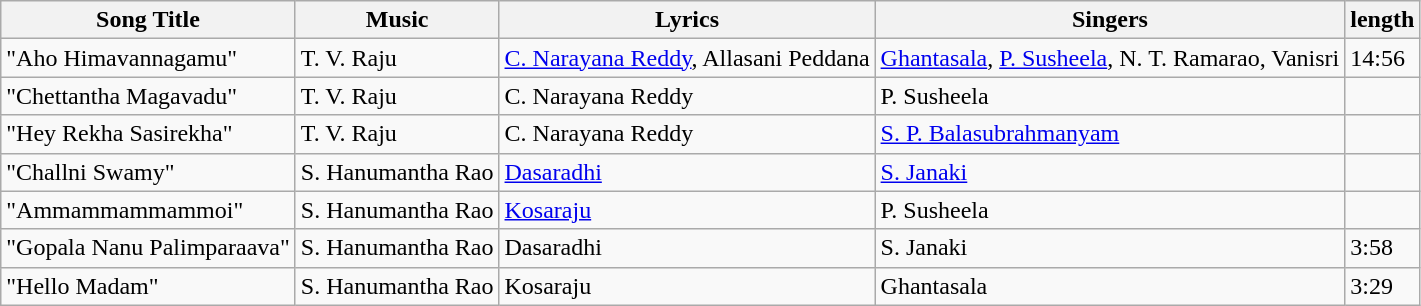<table class="wikitable">
<tr>
<th>Song Title</th>
<th>Music</th>
<th>Lyrics</th>
<th>Singers</th>
<th>length</th>
</tr>
<tr>
<td>"Aho Himavannagamu"</td>
<td>T. V. Raju</td>
<td><a href='#'>C. Narayana Reddy</a>, Allasani Peddana</td>
<td><a href='#'>Ghantasala</a>, <a href='#'>P. Susheela</a>, N. T. Ramarao, Vanisri</td>
<td>14:56</td>
</tr>
<tr>
<td>"Chettantha Magavadu"</td>
<td>T. V. Raju</td>
<td>C. Narayana Reddy</td>
<td>P. Susheela</td>
<td></td>
</tr>
<tr>
<td>"Hey Rekha Sasirekha"</td>
<td>T. V. Raju</td>
<td>C. Narayana Reddy</td>
<td><a href='#'>S. P. Balasubrahmanyam</a></td>
<td></td>
</tr>
<tr>
<td>"Challni Swamy"</td>
<td>S. Hanumantha Rao</td>
<td><a href='#'>Dasaradhi</a></td>
<td><a href='#'>S. Janaki</a></td>
<td></td>
</tr>
<tr>
<td>"Ammammammammoi"</td>
<td>S. Hanumantha Rao</td>
<td><a href='#'>Kosaraju</a></td>
<td>P. Susheela</td>
<td></td>
</tr>
<tr>
<td>"Gopala Nanu Palimparaava"</td>
<td>S. Hanumantha Rao</td>
<td>Dasaradhi</td>
<td>S. Janaki</td>
<td>3:58</td>
</tr>
<tr>
<td>"Hello Madam"</td>
<td>S. Hanumantha Rao</td>
<td>Kosaraju</td>
<td>Ghantasala</td>
<td>3:29</td>
</tr>
</table>
